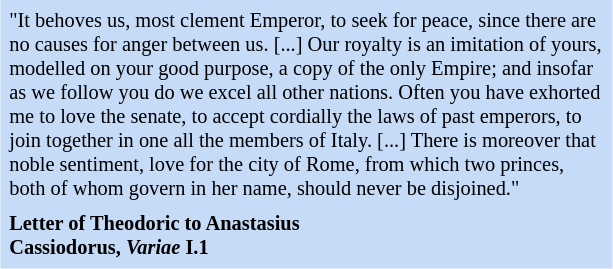<table class="toccolours" style="float: right; margin-left: 1em; margin-right: 2em; font-size: 85%; background:#c6dbf7; color:black; width:30em; max-width: 40%;" cellspacing="5">
<tr>
<td style="text-align: left;">"It behoves us, most clement Emperor, to seek for peace, since there are no causes for anger between us. [...] Our royalty is an imitation of yours, modelled on your good purpose, a copy of the only Empire; and insofar as we follow you do we excel all other nations. Often you have exhorted me to love the senate, to accept cordially the laws of past emperors, to join together in one all the members of Italy. [...] There is moreover that noble sentiment, love for the city of Rome, from which two princes, both of whom govern in her name, should never be disjoined."</td>
</tr>
<tr>
<td style="text-align: left;"><strong>Letter of Theodoric to Anastasius</strong> <br> <strong>Cassiodorus, <em>Variae</em> I.1</strong></td>
</tr>
</table>
